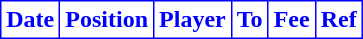<table class="wikitable plainrowheaders sortable">
<tr>
<th style="background:white; color:blue; border: 1px solid blue;">Date</th>
<th style="background:white; color:blue; border: 1px solid blue;">Position</th>
<th style="background:white; color:blue; border: 1px solid blue;">Player</th>
<th style="background:white; color:blue; border: 1px solid blue;">To</th>
<th style="background:white; color:blue; border: 1px solid blue;">Fee</th>
<th style="background:white; color:blue; border: 1px solid blue;">Ref</th>
</tr>
</table>
